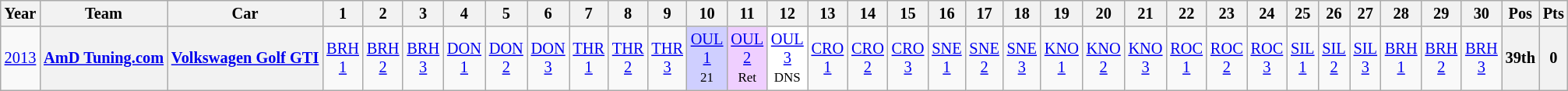<table class="wikitable" style="text-align:center; font-size:85%">
<tr>
<th>Year</th>
<th>Team</th>
<th>Car</th>
<th>1</th>
<th>2</th>
<th>3</th>
<th>4</th>
<th>5</th>
<th>6</th>
<th>7</th>
<th>8</th>
<th>9</th>
<th>10</th>
<th>11</th>
<th>12</th>
<th>13</th>
<th>14</th>
<th>15</th>
<th>16</th>
<th>17</th>
<th>18</th>
<th>19</th>
<th>20</th>
<th>21</th>
<th>22</th>
<th>23</th>
<th>24</th>
<th>25</th>
<th>26</th>
<th>27</th>
<th>28</th>
<th>29</th>
<th>30</th>
<th>Pos</th>
<th>Pts</th>
</tr>
<tr>
<td><a href='#'>2013</a></td>
<th nowrap><a href='#'>AmD Tuning.com</a></th>
<th nowrap><a href='#'>Volkswagen Golf GTI</a></th>
<td><a href='#'>BRH<br>1</a></td>
<td><a href='#'>BRH<br>2</a></td>
<td><a href='#'>BRH<br>3</a></td>
<td><a href='#'>DON<br>1</a></td>
<td><a href='#'>DON<br>2</a></td>
<td><a href='#'>DON<br>3</a></td>
<td><a href='#'>THR<br>1</a></td>
<td><a href='#'>THR<br>2</a></td>
<td><a href='#'>THR<br>3</a></td>
<td style="background:#CFCFFF;"><a href='#'>OUL<br>1</a><br><small>21</small></td>
<td style="background:#EFCFFF;"><a href='#'>OUL<br>2</a><br><small>Ret</small></td>
<td style="background:#ffffff;"><a href='#'>OUL<br>3</a><br><small>DNS</small></td>
<td><a href='#'>CRO<br>1</a></td>
<td><a href='#'>CRO<br>2</a></td>
<td><a href='#'>CRO<br>3</a></td>
<td><a href='#'>SNE<br>1</a></td>
<td><a href='#'>SNE<br>2</a></td>
<td><a href='#'>SNE<br>3</a></td>
<td><a href='#'>KNO<br>1</a></td>
<td><a href='#'>KNO<br>2</a></td>
<td><a href='#'>KNO<br>3</a></td>
<td><a href='#'>ROC<br>1</a></td>
<td><a href='#'>ROC<br>2</a></td>
<td><a href='#'>ROC<br>3</a></td>
<td><a href='#'>SIL<br>1</a></td>
<td><a href='#'>SIL<br>2</a></td>
<td><a href='#'>SIL<br>3</a></td>
<td><a href='#'>BRH<br>1</a></td>
<td><a href='#'>BRH<br>2</a></td>
<td><a href='#'>BRH<br>3</a></td>
<th>39th</th>
<th>0</th>
</tr>
</table>
